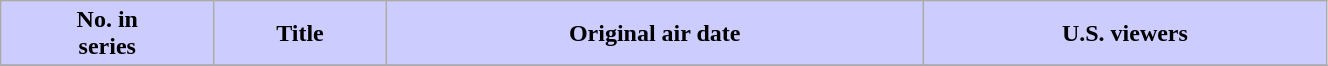<table class="wikitable plainrowheaders" width="70%">
<tr>
<th scope="col" style="background-color: #CCCCFF; color: #000000;">No. in<br>series</th>
<th scope="col" style="background-color: #CCCCFF; color: #000000;">Title</th>
<th scope="col" style="background-color: #CCCCFF; color: #000000;">Original air date</th>
<th scope="col" style="background-color: #CCCCFF; color: #000000;">U.S. viewers</th>
</tr>
<tr>
</tr>
</table>
